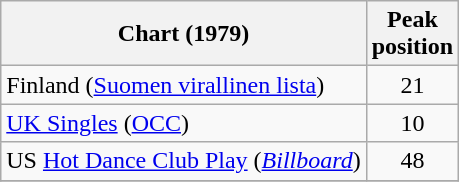<table class="wikitable sortable">
<tr>
<th>Chart (1979)</th>
<th>Peak<br>position</th>
</tr>
<tr>
<td>Finland (<a href='#'>Suomen virallinen lista</a>)</td>
<td align="center">21</td>
</tr>
<tr>
<td><a href='#'>UK Singles</a> (<a href='#'>OCC</a>)<br></td>
<td align="center">10</td>
</tr>
<tr>
<td>US <a href='#'>Hot Dance Club Play</a> (<em><a href='#'>Billboard</a></em>)</td>
<td align="center">48</td>
</tr>
<tr>
</tr>
</table>
